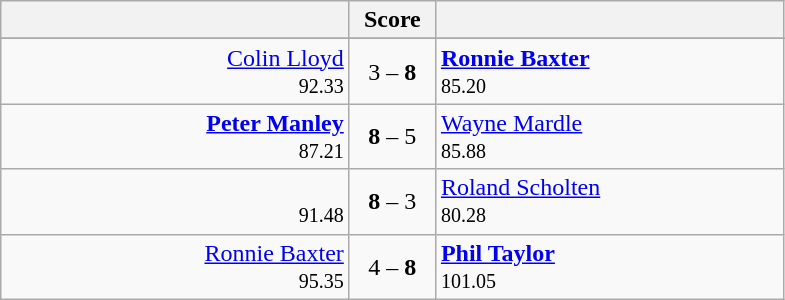<table class=wikitable style="text-align:center">
<tr>
<th width=225></th>
<th width=50>Score</th>
<th width=225></th>
</tr>
<tr align=center>
</tr>
<tr align=left>
<td align=right><a href='#'>Colin Lloyd</a> <br> <small><span>92.33</span></small></td>
<td align=center>3 – <strong>8</strong></td>
<td> <strong><a href='#'>Ronnie Baxter</a></strong><br> <small><span>85.20</span></small></td>
</tr>
<tr align=left>
<td align=right><strong><a href='#'>Peter Manley</a></strong> <br> <small><span>87.21</span></small></td>
<td align=center><strong>8</strong> – 5</td>
<td> <a href='#'>Wayne Mardle</a><br> <small><span>85.88</span></small></td>
</tr>
<tr align=left>
<td align=right><br> <small><span>91.48</span></small></td>
<td align=center><strong>8</strong> – 3</td>
<td> <a href='#'>Roland Scholten</a><br> <small><span>80.28</span></small></td>
</tr>
<tr align=left>
<td align=right><a href='#'>Ronnie Baxter</a> <br> <small><span>95.35</span></small></td>
<td align=center>4 – <strong>8</strong></td>
<td> <strong><a href='#'>Phil Taylor</a></strong><br> <small><span>101.05</span></small></td>
</tr>
</table>
